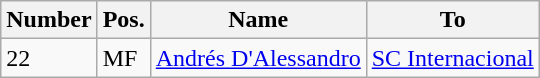<table class="wikitable">
<tr>
<th>Number</th>
<th>Pos.</th>
<th>Name</th>
<th>To</th>
</tr>
<tr>
<td>22</td>
<td>MF</td>
<td> <a href='#'>Andrés D'Alessandro</a></td>
<td> <a href='#'>SC Internacional</a></td>
</tr>
</table>
